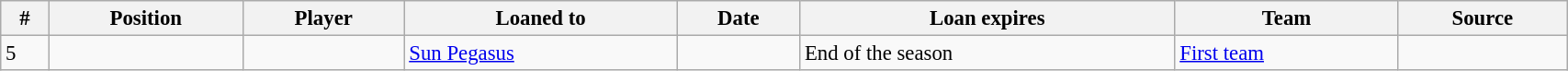<table class="wikitable sortable" style="width:90%; text-align:center; font-size:95%; text-align:left;">
<tr>
<th>#</th>
<th>Position</th>
<th>Player</th>
<th>Loaned to</th>
<th>Date</th>
<th>Loan expires</th>
<th>Team</th>
<th>Source</th>
</tr>
<tr>
<td>5</td>
<td></td>
<td></td>
<td> <a href='#'>Sun Pegasus</a></td>
<td></td>
<td>End of the season</td>
<td><a href='#'>First team</a></td>
<td></td>
</tr>
</table>
